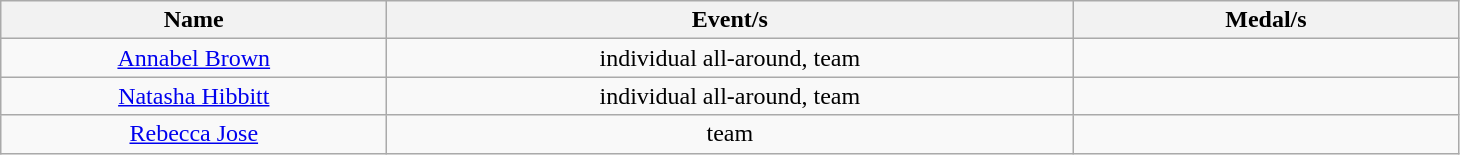<table class="wikitable" style="text-align: center">
<tr>
<th width=250>Name</th>
<th width=450>Event/s</th>
<th width=250>Medal/s</th>
</tr>
<tr>
<td><a href='#'>Annabel Brown</a></td>
<td>individual all-around, team</td>
<td></td>
</tr>
<tr>
<td><a href='#'>Natasha Hibbitt</a></td>
<td>individual all-around, team</td>
<td></td>
</tr>
<tr>
<td><a href='#'>Rebecca Jose</a></td>
<td>team</td>
<td></td>
</tr>
</table>
